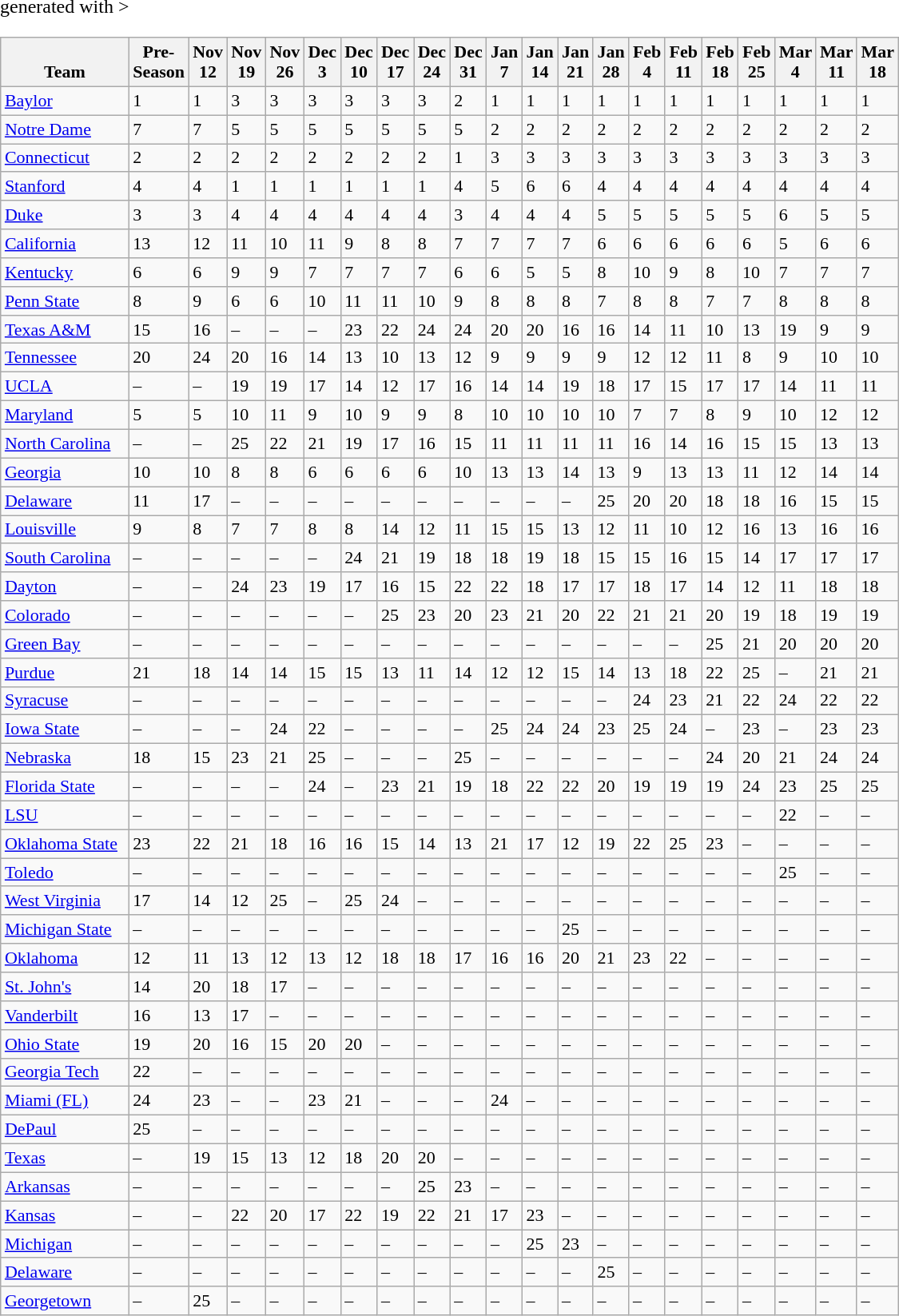<table class="wikitable sortable" <hiddentext>generated with >
<tr style="font-size:11pt"  valign="bottom">
<th width="100" height="15">Team</th>
<th width="20">Pre- Season</th>
<th width="20">Nov 12</th>
<th width="20">Nov 19</th>
<th width="20">Nov 26</th>
<th width="20">Dec 3</th>
<th width="20">Dec 10</th>
<th width="20">Dec 17</th>
<th width="20">Dec 24</th>
<th width="20">Dec 31</th>
<th width="20">Jan 7</th>
<th width="20">Jan 14</th>
<th width="20">Jan 21</th>
<th width="20">Jan 28</th>
<th width="20">Feb 4</th>
<th width="20">Feb 11</th>
<th width="20">Feb 18</th>
<th width="20">Feb 25</th>
<th width="20">Mar 4</th>
<th width="20">Mar 11</th>
<th width="20">Mar 18</th>
</tr>
<tr style="font-size:11pt"  valign="bottom">
<td height="15"><a href='#'>Baylor</a></td>
<td>1</td>
<td>1</td>
<td>3</td>
<td>3</td>
<td>3</td>
<td>3</td>
<td>3</td>
<td>3</td>
<td>2</td>
<td>1</td>
<td>1</td>
<td>1</td>
<td>1</td>
<td>1</td>
<td>1</td>
<td>1</td>
<td>1</td>
<td>1</td>
<td>1</td>
<td>1</td>
</tr>
<tr style="font-size:11pt"  valign="bottom">
<td height="15"><a href='#'>Notre Dame</a></td>
<td>7</td>
<td>7</td>
<td>5</td>
<td>5</td>
<td>5</td>
<td>5</td>
<td>5</td>
<td>5</td>
<td>5</td>
<td>2</td>
<td>2</td>
<td>2</td>
<td>2</td>
<td>2</td>
<td>2</td>
<td>2</td>
<td>2</td>
<td>2</td>
<td>2</td>
<td>2</td>
</tr>
<tr style="font-size:11pt"  valign="bottom">
<td height="15"><a href='#'>Connecticut</a></td>
<td>2</td>
<td>2</td>
<td>2</td>
<td>2</td>
<td>2</td>
<td>2</td>
<td>2</td>
<td>2</td>
<td>1</td>
<td>3</td>
<td>3</td>
<td>3</td>
<td>3</td>
<td>3</td>
<td>3</td>
<td>3</td>
<td>3</td>
<td>3</td>
<td>3</td>
<td>3</td>
</tr>
<tr style="font-size:11pt"  valign="bottom">
<td height="15"><a href='#'>Stanford</a></td>
<td>4</td>
<td>4</td>
<td>1</td>
<td>1</td>
<td>1</td>
<td>1</td>
<td>1</td>
<td>1</td>
<td>4</td>
<td>5</td>
<td>6</td>
<td>6</td>
<td>4</td>
<td>4</td>
<td>4</td>
<td>4</td>
<td>4</td>
<td>4</td>
<td>4</td>
<td>4</td>
</tr>
<tr style="font-size:11pt"  valign="bottom">
<td height="15"><a href='#'>Duke</a></td>
<td>3</td>
<td>3</td>
<td>4</td>
<td>4</td>
<td>4</td>
<td>4</td>
<td>4</td>
<td>4</td>
<td>3</td>
<td>4</td>
<td>4</td>
<td>4</td>
<td>5</td>
<td>5</td>
<td>5</td>
<td>5</td>
<td>5</td>
<td>6</td>
<td>5</td>
<td>5</td>
</tr>
<tr style="font-size:11pt"  valign="bottom">
<td height="15"><a href='#'>California</a></td>
<td>13</td>
<td>12</td>
<td>11</td>
<td>10</td>
<td>11</td>
<td>9</td>
<td>8</td>
<td>8</td>
<td>7</td>
<td>7</td>
<td>7</td>
<td>7</td>
<td>6</td>
<td>6</td>
<td>6</td>
<td>6</td>
<td>6</td>
<td>5</td>
<td>6</td>
<td>6</td>
</tr>
<tr style="font-size:11pt"  valign="bottom">
<td height="15"><a href='#'>Kentucky</a></td>
<td>6</td>
<td>6</td>
<td>9</td>
<td>9</td>
<td>7</td>
<td>7</td>
<td>7</td>
<td>7</td>
<td>6</td>
<td>6</td>
<td>5</td>
<td>5</td>
<td>8</td>
<td>10</td>
<td>9</td>
<td>8</td>
<td>10</td>
<td>7</td>
<td>7</td>
<td>7</td>
</tr>
<tr style="font-size:11pt"  valign="bottom">
<td height="15"><a href='#'>Penn State</a></td>
<td>8</td>
<td>9</td>
<td>6</td>
<td>6</td>
<td>10</td>
<td>11</td>
<td>11</td>
<td>10</td>
<td>9</td>
<td>8</td>
<td>8</td>
<td>8</td>
<td>7</td>
<td>8</td>
<td>8</td>
<td>7</td>
<td>7</td>
<td>8</td>
<td>8</td>
<td>8</td>
</tr>
<tr style="font-size:11pt"  valign="bottom">
<td height="15"><a href='#'>Texas A&M</a></td>
<td>15</td>
<td>16</td>
<td data-sort-value=99>–</td>
<td data-sort-value=99>–</td>
<td data-sort-value=99>–</td>
<td>23</td>
<td>22</td>
<td>24</td>
<td>24</td>
<td>20</td>
<td>20</td>
<td>16</td>
<td>16</td>
<td>14</td>
<td>11</td>
<td>10</td>
<td>13</td>
<td>19</td>
<td>9</td>
<td>9</td>
</tr>
<tr style="font-size:11pt"  valign="bottom">
<td height="15"><a href='#'>Tennessee</a></td>
<td>20</td>
<td>24</td>
<td>20</td>
<td>16</td>
<td>14</td>
<td>13</td>
<td>10</td>
<td>13</td>
<td>12</td>
<td>9</td>
<td>9</td>
<td>9</td>
<td>9</td>
<td>12</td>
<td>12</td>
<td>11</td>
<td>8</td>
<td>9</td>
<td>10</td>
<td>10</td>
</tr>
<tr style="font-size:11pt"  valign="bottom">
<td height="15"><a href='#'>UCLA</a></td>
<td data-sort-value=99>–</td>
<td data-sort-value=99>–</td>
<td>19</td>
<td>19</td>
<td>17</td>
<td>14</td>
<td>12</td>
<td>17</td>
<td>16</td>
<td>14</td>
<td>14</td>
<td>19</td>
<td>18</td>
<td>17</td>
<td>15</td>
<td>17</td>
<td>17</td>
<td>14</td>
<td>11</td>
<td>11</td>
</tr>
<tr style="font-size:11pt"  valign="bottom">
<td height="15"><a href='#'>Maryland</a></td>
<td>5</td>
<td>5</td>
<td>10</td>
<td>11</td>
<td>9</td>
<td>10</td>
<td>9</td>
<td>9</td>
<td>8</td>
<td>10</td>
<td>10</td>
<td>10</td>
<td>10</td>
<td>7</td>
<td>7</td>
<td>8</td>
<td>9</td>
<td>10</td>
<td>12</td>
<td>12</td>
</tr>
<tr style="font-size:11pt"  valign="bottom">
<td height="15"><a href='#'>North Carolina</a></td>
<td data-sort-value=99>–</td>
<td data-sort-value=99>–</td>
<td>25</td>
<td>22</td>
<td>21</td>
<td>19</td>
<td>17</td>
<td>16</td>
<td>15</td>
<td>11</td>
<td>11</td>
<td>11</td>
<td>11</td>
<td>16</td>
<td>14</td>
<td>16</td>
<td>15</td>
<td>15</td>
<td>13</td>
<td>13</td>
</tr>
<tr style="font-size:11pt"  valign="bottom">
<td height="15"><a href='#'>Georgia</a></td>
<td>10</td>
<td>10</td>
<td>8</td>
<td>8</td>
<td>6</td>
<td>6</td>
<td>6</td>
<td>6</td>
<td>10</td>
<td>13</td>
<td>13</td>
<td>14</td>
<td>13</td>
<td>9</td>
<td>13</td>
<td>13</td>
<td>11</td>
<td>12</td>
<td>14</td>
<td>14</td>
</tr>
<tr style="font-size:11pt"  valign="bottom">
<td height="15"><a href='#'>Delaware</a></td>
<td>11</td>
<td>17</td>
<td data-sort-value=99>–</td>
<td data-sort-value=99>–</td>
<td data-sort-value=99>–</td>
<td data-sort-value=99>–</td>
<td data-sort-value=99>–</td>
<td data-sort-value=99>–</td>
<td data-sort-value=99>–</td>
<td data-sort-value=99>–</td>
<td data-sort-value=99>–</td>
<td data-sort-value=99>–</td>
<td>25</td>
<td>20</td>
<td>20</td>
<td>18</td>
<td>18</td>
<td>16</td>
<td>15</td>
<td>15</td>
</tr>
<tr style="font-size:11pt"  valign="bottom">
<td height="15"><a href='#'>Louisville</a></td>
<td>9</td>
<td>8</td>
<td>7</td>
<td>7</td>
<td>8</td>
<td>8</td>
<td>14</td>
<td>12</td>
<td>11</td>
<td>15</td>
<td>15</td>
<td>13</td>
<td>12</td>
<td>11</td>
<td>10</td>
<td>12</td>
<td>16</td>
<td>13</td>
<td>16</td>
<td>16</td>
</tr>
<tr style="font-size:11pt"  valign="bottom">
<td height="15"><a href='#'>South Carolina</a></td>
<td data-sort-value=99>–</td>
<td data-sort-value=99>–</td>
<td data-sort-value=99>–</td>
<td data-sort-value=99>–</td>
<td data-sort-value=99>–</td>
<td>24</td>
<td>21</td>
<td>19</td>
<td>18</td>
<td>18</td>
<td>19</td>
<td>18</td>
<td>15</td>
<td>15</td>
<td>16</td>
<td>15</td>
<td>14</td>
<td>17</td>
<td>17</td>
<td>17</td>
</tr>
<tr style="font-size:11pt"  valign="bottom">
<td height="15"><a href='#'>Dayton</a></td>
<td data-sort-value=99>–</td>
<td data-sort-value=99>–</td>
<td>24</td>
<td>23</td>
<td>19</td>
<td>17</td>
<td>16</td>
<td>15</td>
<td>22</td>
<td>22</td>
<td>18</td>
<td>17</td>
<td>17</td>
<td>18</td>
<td>17</td>
<td>14</td>
<td>12</td>
<td>11</td>
<td>18</td>
<td>18</td>
</tr>
<tr style="font-size:11pt"  valign="bottom">
<td height="15"><a href='#'>Colorado</a></td>
<td data-sort-value=99>–</td>
<td data-sort-value=99>–</td>
<td data-sort-value=99>–</td>
<td data-sort-value=99>–</td>
<td data-sort-value=99>–</td>
<td data-sort-value=99>–</td>
<td>25</td>
<td>23</td>
<td>20</td>
<td>23</td>
<td>21</td>
<td>20</td>
<td>22</td>
<td>21</td>
<td>21</td>
<td>20</td>
<td>19</td>
<td>18</td>
<td>19</td>
<td>19</td>
</tr>
<tr style="font-size:11pt"  valign="bottom">
<td height="15"><a href='#'>Green Bay</a></td>
<td data-sort-value=99>–</td>
<td data-sort-value=99>–</td>
<td data-sort-value=99>–</td>
<td data-sort-value=99>–</td>
<td data-sort-value=99>–</td>
<td data-sort-value=99>–</td>
<td data-sort-value=99>–</td>
<td data-sort-value=99>–</td>
<td data-sort-value=99>–</td>
<td data-sort-value=99>–</td>
<td data-sort-value=99>–</td>
<td data-sort-value=99>–</td>
<td data-sort-value=99>–</td>
<td data-sort-value=99>–</td>
<td data-sort-value=99>–</td>
<td>25</td>
<td>21</td>
<td>20</td>
<td>20</td>
<td>20</td>
</tr>
<tr style="font-size:11pt"  valign="bottom">
<td height="15"><a href='#'>Purdue</a></td>
<td>21</td>
<td>18</td>
<td>14</td>
<td>14</td>
<td>15</td>
<td>15</td>
<td>13</td>
<td>11</td>
<td>14</td>
<td>12</td>
<td>12</td>
<td>15</td>
<td>14</td>
<td>13</td>
<td>18</td>
<td>22</td>
<td>25</td>
<td data-sort-value=99>–</td>
<td>21</td>
<td>21</td>
</tr>
<tr style="font-size:11pt"  valign="bottom">
<td height="15"><a href='#'>Syracuse</a></td>
<td data-sort-value=99>–</td>
<td data-sort-value=99>–</td>
<td data-sort-value=99>–</td>
<td data-sort-value=99>–</td>
<td data-sort-value=99>–</td>
<td data-sort-value=99>–</td>
<td data-sort-value=99>–</td>
<td data-sort-value=99>–</td>
<td data-sort-value=99>–</td>
<td data-sort-value=99>–</td>
<td data-sort-value=99>–</td>
<td data-sort-value=99>–</td>
<td data-sort-value=99>–</td>
<td>24</td>
<td>23</td>
<td>21</td>
<td>22</td>
<td>24</td>
<td>22</td>
<td>22</td>
</tr>
<tr style="font-size:11pt"  valign="bottom">
<td height="15"><a href='#'>Iowa State</a></td>
<td data-sort-value=99>–</td>
<td data-sort-value=99>–</td>
<td data-sort-value=99>–</td>
<td>24</td>
<td>22</td>
<td data-sort-value=99>–</td>
<td data-sort-value=99>–</td>
<td data-sort-value=99>–</td>
<td data-sort-value=99>–</td>
<td>25</td>
<td>24</td>
<td>24</td>
<td>23</td>
<td>25</td>
<td>24</td>
<td data-sort-value=99>–</td>
<td>23</td>
<td data-sort-value=99>–</td>
<td>23</td>
<td>23</td>
</tr>
<tr style="font-size:11pt"  valign="bottom">
<td height="15"><a href='#'>Nebraska</a></td>
<td>18</td>
<td>15</td>
<td>23</td>
<td>21</td>
<td>25</td>
<td data-sort-value=99>–</td>
<td data-sort-value=99>–</td>
<td data-sort-value=99>–</td>
<td>25</td>
<td data-sort-value=99>–</td>
<td data-sort-value=99>–</td>
<td data-sort-value=99>–</td>
<td data-sort-value=99>–</td>
<td data-sort-value=99>–</td>
<td data-sort-value=99>–</td>
<td>24</td>
<td>20</td>
<td>21</td>
<td>24</td>
<td>24</td>
</tr>
<tr style="font-size:11pt"  valign="bottom">
<td height="15"><a href='#'>Florida State</a></td>
<td data-sort-value=99>–</td>
<td data-sort-value=99>–</td>
<td data-sort-value=99>–</td>
<td data-sort-value=99>–</td>
<td>24</td>
<td data-sort-value=99>–</td>
<td>23</td>
<td>21</td>
<td>19</td>
<td>18</td>
<td>22</td>
<td>22</td>
<td>20</td>
<td>19</td>
<td>19</td>
<td>19</td>
<td>24</td>
<td>23</td>
<td>25</td>
<td>25</td>
</tr>
<tr style="font-size:11pt"  valign="bottom">
<td height="15"><a href='#'>LSU</a></td>
<td data-sort-value=99>–</td>
<td data-sort-value=99>–</td>
<td data-sort-value=99>–</td>
<td data-sort-value=99>–</td>
<td data-sort-value=99>–</td>
<td data-sort-value=99>–</td>
<td data-sort-value=99>–</td>
<td data-sort-value=99>–</td>
<td data-sort-value=99>–</td>
<td data-sort-value=99>–</td>
<td data-sort-value=99>–</td>
<td data-sort-value=99>–</td>
<td data-sort-value=99>–</td>
<td data-sort-value=99>–</td>
<td data-sort-value=99>–</td>
<td data-sort-value=99>–</td>
<td data-sort-value=99>–</td>
<td>22</td>
<td data-sort-value=99>–</td>
<td data-sort-value=99>–</td>
</tr>
<tr style="font-size:11pt"  valign="bottom">
<td height="15"><a href='#'>Oklahoma State</a></td>
<td>23</td>
<td>22</td>
<td>21</td>
<td>18</td>
<td>16</td>
<td>16</td>
<td>15</td>
<td>14</td>
<td>13</td>
<td>21</td>
<td>17</td>
<td>12</td>
<td>19</td>
<td>22</td>
<td>25</td>
<td>23</td>
<td data-sort-value=99>–</td>
<td data-sort-value=99>–</td>
<td data-sort-value=99>–</td>
<td data-sort-value=99>–</td>
</tr>
<tr style="font-size:11pt"  valign="bottom">
<td height="15"><a href='#'>Toledo</a></td>
<td data-sort-value=99>–</td>
<td data-sort-value=99>–</td>
<td data-sort-value=99>–</td>
<td data-sort-value=99>–</td>
<td data-sort-value=99>–</td>
<td data-sort-value=99>–</td>
<td data-sort-value=99>–</td>
<td data-sort-value=99>–</td>
<td data-sort-value=99>–</td>
<td data-sort-value=99>–</td>
<td data-sort-value=99>–</td>
<td data-sort-value=99>–</td>
<td data-sort-value=99>–</td>
<td data-sort-value=99>–</td>
<td data-sort-value=99>–</td>
<td data-sort-value=99>–</td>
<td data-sort-value=99>–</td>
<td>25</td>
<td data-sort-value=99>–</td>
<td data-sort-value=99>–</td>
</tr>
<tr style="font-size:11pt"  valign="bottom">
<td height="15"><a href='#'>West Virginia</a></td>
<td>17</td>
<td>14</td>
<td>12</td>
<td>25</td>
<td data-sort-value=99>–</td>
<td>25</td>
<td>24</td>
<td data-sort-value=99>–</td>
<td data-sort-value=99>–</td>
<td data-sort-value=99>–</td>
<td data-sort-value=99>–</td>
<td data-sort-value=99>–</td>
<td data-sort-value=99>–</td>
<td data-sort-value=99>–</td>
<td data-sort-value=99>–</td>
<td data-sort-value=99>–</td>
<td data-sort-value=99>–</td>
<td data-sort-value=99>–</td>
<td data-sort-value=99>–</td>
<td data-sort-value=99>–</td>
</tr>
<tr style="font-size:11pt"  valign="bottom">
<td height="15"><a href='#'>Michigan State</a></td>
<td data-sort-value=99>–</td>
<td data-sort-value=99>–</td>
<td data-sort-value=99>–</td>
<td data-sort-value=99>–</td>
<td data-sort-value=99>–</td>
<td data-sort-value=99>–</td>
<td data-sort-value=99>–</td>
<td data-sort-value=99>–</td>
<td data-sort-value=99>–</td>
<td data-sort-value=99>–</td>
<td data-sort-value=99>–</td>
<td>25</td>
<td data-sort-value=99>–</td>
<td data-sort-value=99>–</td>
<td data-sort-value=99>–</td>
<td data-sort-value=99>–</td>
<td data-sort-value=99>–</td>
<td data-sort-value=99>–</td>
<td data-sort-value=99>–</td>
<td data-sort-value=99>–</td>
</tr>
<tr style="font-size:11pt"  valign="bottom">
<td height="15"><a href='#'>Oklahoma</a></td>
<td>12</td>
<td>11</td>
<td>13</td>
<td>12</td>
<td>13</td>
<td>12</td>
<td>18</td>
<td>18</td>
<td>17</td>
<td>16</td>
<td>16</td>
<td>20</td>
<td>21</td>
<td>23</td>
<td>22</td>
<td data-sort-value=99>–</td>
<td data-sort-value=99>–</td>
<td data-sort-value=99>–</td>
<td data-sort-value=99>–</td>
<td data-sort-value=99>–</td>
</tr>
<tr style="font-size:11pt"  valign="bottom">
<td height="15"><a href='#'>St. John's</a></td>
<td>14</td>
<td>20</td>
<td>18</td>
<td>17</td>
<td data-sort-value=99>–</td>
<td data-sort-value=99>–</td>
<td data-sort-value=99>–</td>
<td data-sort-value=99>–</td>
<td data-sort-value=99>–</td>
<td data-sort-value=99>–</td>
<td data-sort-value=99>–</td>
<td data-sort-value=99>–</td>
<td data-sort-value=99>–</td>
<td data-sort-value=99>–</td>
<td data-sort-value=99>–</td>
<td data-sort-value=99>–</td>
<td data-sort-value=99>–</td>
<td data-sort-value=99>–</td>
<td data-sort-value=99>–</td>
<td data-sort-value=99>–</td>
</tr>
<tr style="font-size:11pt"  valign="bottom">
<td height="15"><a href='#'>Vanderbilt</a></td>
<td>16</td>
<td>13</td>
<td>17</td>
<td data-sort-value=99>–</td>
<td data-sort-value=99>–</td>
<td data-sort-value=99>–</td>
<td data-sort-value=99>–</td>
<td data-sort-value=99>–</td>
<td data-sort-value=99>–</td>
<td data-sort-value=99>–</td>
<td data-sort-value=99>–</td>
<td data-sort-value=99>–</td>
<td data-sort-value=99>–</td>
<td data-sort-value=99>–</td>
<td data-sort-value=99>–</td>
<td data-sort-value=99>–</td>
<td data-sort-value=99>–</td>
<td data-sort-value=99>–</td>
<td data-sort-value=99>–</td>
<td data-sort-value=99>–</td>
</tr>
<tr style="font-size:11pt"  valign="bottom">
<td height="15"><a href='#'>Ohio State</a></td>
<td>19</td>
<td>20</td>
<td>16</td>
<td>15</td>
<td>20</td>
<td>20</td>
<td data-sort-value=99>–</td>
<td data-sort-value=99>–</td>
<td data-sort-value=99>–</td>
<td data-sort-value=99>–</td>
<td data-sort-value=99>–</td>
<td data-sort-value=99>–</td>
<td data-sort-value=99>–</td>
<td data-sort-value=99>–</td>
<td data-sort-value=99>–</td>
<td data-sort-value=99>–</td>
<td data-sort-value=99>–</td>
<td data-sort-value=99>–</td>
<td data-sort-value=99>–</td>
<td data-sort-value=99>–</td>
</tr>
<tr style="font-size:11pt"  valign="bottom">
<td height="15"><a href='#'>Georgia Tech</a></td>
<td>22</td>
<td data-sort-value=99>–</td>
<td data-sort-value=99>–</td>
<td data-sort-value=99>–</td>
<td data-sort-value=99>–</td>
<td data-sort-value=99>–</td>
<td data-sort-value=99>–</td>
<td data-sort-value=99>–</td>
<td data-sort-value=99>–</td>
<td data-sort-value=99>–</td>
<td data-sort-value=99>–</td>
<td data-sort-value=99>–</td>
<td data-sort-value=99>–</td>
<td data-sort-value=99>–</td>
<td data-sort-value=99>–</td>
<td data-sort-value=99>–</td>
<td data-sort-value=99>–</td>
<td data-sort-value=99>–</td>
<td data-sort-value=99>–</td>
<td data-sort-value=99>–</td>
</tr>
<tr style="font-size:11pt"  valign="bottom">
<td height="15"><a href='#'>Miami (FL)</a></td>
<td>24</td>
<td>23</td>
<td data-sort-value=99>–</td>
<td data-sort-value=99>–</td>
<td>23</td>
<td>21</td>
<td data-sort-value=99>–</td>
<td data-sort-value=99>–</td>
<td data-sort-value=99>–</td>
<td>24</td>
<td data-sort-value=99>–</td>
<td data-sort-value=99>–</td>
<td data-sort-value=99>–</td>
<td data-sort-value=99>–</td>
<td data-sort-value=99>–</td>
<td data-sort-value=99>–</td>
<td data-sort-value=99>–</td>
<td data-sort-value=99>–</td>
<td data-sort-value=99>–</td>
<td data-sort-value=99>–</td>
</tr>
<tr style="font-size:11pt"  valign="bottom">
<td height="15"><a href='#'>DePaul</a></td>
<td>25</td>
<td data-sort-value=99>–</td>
<td data-sort-value=99>–</td>
<td data-sort-value=99>–</td>
<td data-sort-value=99>–</td>
<td data-sort-value=99>–</td>
<td data-sort-value=99>–</td>
<td data-sort-value=99>–</td>
<td data-sort-value=99>–</td>
<td data-sort-value=99>–</td>
<td data-sort-value=99>–</td>
<td data-sort-value=99>–</td>
<td data-sort-value=99>–</td>
<td data-sort-value=99>–</td>
<td data-sort-value=99>–</td>
<td data-sort-value=99>–</td>
<td data-sort-value=99>–</td>
<td data-sort-value=99>–</td>
<td data-sort-value=99>–</td>
<td data-sort-value=99>–</td>
</tr>
<tr style="font-size:11pt"  valign="bottom">
<td height="15"><a href='#'>Texas</a></td>
<td data-sort-value=99>–</td>
<td>19</td>
<td>15</td>
<td>13</td>
<td>12</td>
<td>18</td>
<td>20</td>
<td>20</td>
<td data-sort-value=99>–</td>
<td data-sort-value=99>–</td>
<td data-sort-value=99>–</td>
<td data-sort-value=99>–</td>
<td data-sort-value=99>–</td>
<td data-sort-value=99>–</td>
<td data-sort-value=99>–</td>
<td data-sort-value=99>–</td>
<td data-sort-value=99>–</td>
<td data-sort-value=99>–</td>
<td data-sort-value=99>–</td>
<td data-sort-value=99>–</td>
</tr>
<tr style="font-size:11pt"  valign="bottom">
<td height="15"><a href='#'>Arkansas</a></td>
<td data-sort-value=99>–</td>
<td data-sort-value=99>–</td>
<td data-sort-value=99>–</td>
<td data-sort-value=99>–</td>
<td data-sort-value=99>–</td>
<td data-sort-value=99>–</td>
<td data-sort-value=99>–</td>
<td>25</td>
<td>23</td>
<td data-sort-value=99>–</td>
<td data-sort-value=99>–</td>
<td data-sort-value=99>–</td>
<td data-sort-value=99>–</td>
<td data-sort-value=99>–</td>
<td data-sort-value=99>–</td>
<td data-sort-value=99>–</td>
<td data-sort-value=99>–</td>
<td data-sort-value=99>–</td>
<td data-sort-value=99>–</td>
<td data-sort-value=99>–</td>
</tr>
<tr style="font-size:11pt"  valign="bottom">
<td height="15"><a href='#'>Kansas</a></td>
<td data-sort-value=99>–</td>
<td data-sort-value=99>–</td>
<td>22</td>
<td>20</td>
<td>17</td>
<td>22</td>
<td>19</td>
<td>22</td>
<td>21</td>
<td>17</td>
<td>23</td>
<td data-sort-value=99>–</td>
<td data-sort-value=99>–</td>
<td data-sort-value=99>–</td>
<td data-sort-value=99>–</td>
<td data-sort-value=99>–</td>
<td data-sort-value=99>–</td>
<td data-sort-value=99>–</td>
<td data-sort-value=99>–</td>
<td data-sort-value=99>–</td>
</tr>
<tr style="font-size:11pt"  valign="bottom">
<td height="15"><a href='#'>Michigan</a></td>
<td data-sort-value=99>–</td>
<td data-sort-value=99>–</td>
<td data-sort-value=99>–</td>
<td data-sort-value=99>–</td>
<td data-sort-value=99>–</td>
<td data-sort-value=99>–</td>
<td data-sort-value=99>–</td>
<td data-sort-value=99>–</td>
<td data-sort-value=99>–</td>
<td data-sort-value=99>–</td>
<td>25</td>
<td>23</td>
<td data-sort-value=99>–</td>
<td data-sort-value=99>–</td>
<td data-sort-value=99>–</td>
<td data-sort-value=99>–</td>
<td data-sort-value=99>–</td>
<td data-sort-value=99>–</td>
<td data-sort-value=99>–</td>
<td data-sort-value=99>–</td>
</tr>
<tr style="font-size:11pt"  valign="bottom">
<td height="15"><a href='#'>Delaware</a></td>
<td data-sort-value=99>–</td>
<td data-sort-value=99>–</td>
<td data-sort-value=99>–</td>
<td data-sort-value=99>–</td>
<td data-sort-value=99>–</td>
<td data-sort-value=99>–</td>
<td data-sort-value=99>–</td>
<td data-sort-value=99>–</td>
<td data-sort-value=99>–</td>
<td data-sort-value=99>–</td>
<td data-sort-value=99>–</td>
<td data-sort-value=99>–</td>
<td>25</td>
<td data-sort-value=99>–</td>
<td data-sort-value=99>–</td>
<td data-sort-value=99>–</td>
<td data-sort-value=99>–</td>
<td data-sort-value=99>–</td>
<td data-sort-value=99>–</td>
<td data-sort-value=99>–</td>
</tr>
<tr style="font-size:11pt"  valign="bottom">
<td height="15"><a href='#'>Georgetown</a></td>
<td data-sort-value=99>–</td>
<td>25</td>
<td data-sort-value=99>–</td>
<td data-sort-value=99>–</td>
<td data-sort-value=99>–</td>
<td data-sort-value=99>–</td>
<td data-sort-value=99>–</td>
<td data-sort-value=99>–</td>
<td data-sort-value=99>–</td>
<td data-sort-value=99>–</td>
<td data-sort-value=99>–</td>
<td data-sort-value=99>–</td>
<td data-sort-value=99>–</td>
<td data-sort-value=99>–</td>
<td data-sort-value=99>–</td>
<td data-sort-value=99>–</td>
<td data-sort-value=99>–</td>
<td data-sort-value=99>–</td>
<td data-sort-value=99>–</td>
<td data-sort-value=99>–</td>
</tr>
</table>
